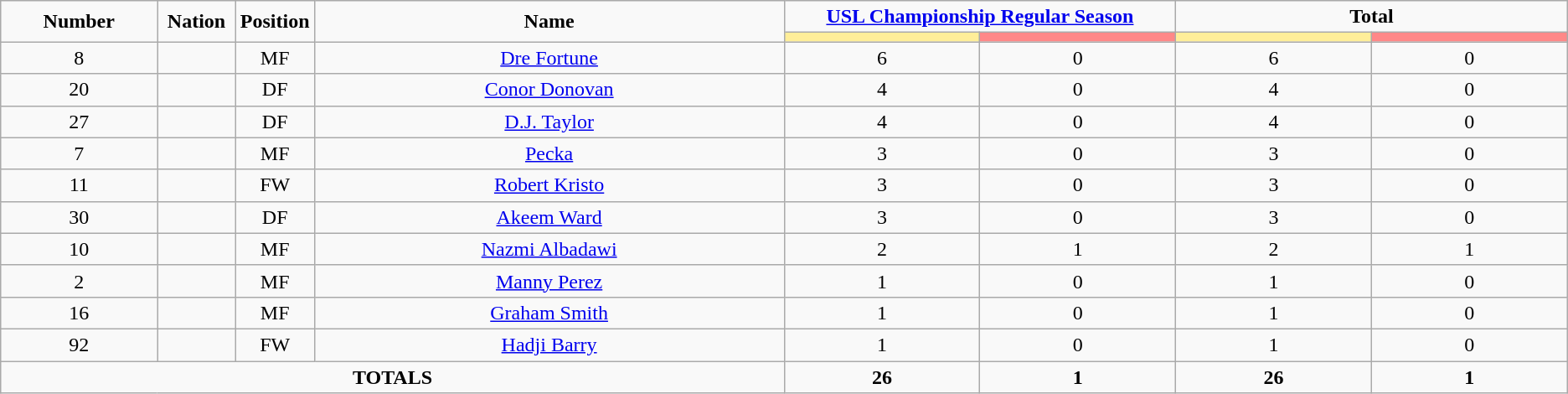<table class="wikitable" style="font-size: 100%; text-align: center;">
<tr>
<td rowspan="2" width="10%" align="center"><strong>Number</strong></td>
<td rowspan="2" width="5%" align="center"><strong>Nation</strong></td>
<td rowspan="2" width="5%" align="center"><strong>Position</strong></td>
<td rowspan="2" width="30%" align="center"><strong>Name</strong></td>
<td colspan="2" align="center"><strong><a href='#'>USL Championship Regular Season</a></strong></td>
<td colspan="2" align="center"><strong>Total</strong></td>
</tr>
<tr>
<th width=60 style="background: #FFEE99"></th>
<th width=60 style="background: #FF8888"></th>
<th width=60 style="background: #FFEE99"></th>
<th width=60 style="background: #FF8888"></th>
</tr>
<tr>
<td>8</td>
<td></td>
<td>MF</td>
<td><a href='#'>Dre Fortune</a></td>
<td>6</td>
<td>0</td>
<td>6</td>
<td>0</td>
</tr>
<tr>
<td>20</td>
<td></td>
<td>DF</td>
<td><a href='#'>Conor Donovan</a></td>
<td>4</td>
<td>0</td>
<td>4</td>
<td>0</td>
</tr>
<tr>
<td>27</td>
<td></td>
<td>DF</td>
<td><a href='#'>D.J. Taylor</a></td>
<td>4</td>
<td>0</td>
<td>4</td>
<td>0</td>
</tr>
<tr>
<td>7</td>
<td></td>
<td>MF</td>
<td><a href='#'>Pecka</a></td>
<td>3</td>
<td>0</td>
<td>3</td>
<td>0</td>
</tr>
<tr>
<td>11</td>
<td></td>
<td>FW</td>
<td><a href='#'>Robert Kristo</a></td>
<td>3</td>
<td>0</td>
<td>3</td>
<td>0</td>
</tr>
<tr>
<td>30</td>
<td></td>
<td>DF</td>
<td><a href='#'>Akeem Ward</a></td>
<td>3</td>
<td>0</td>
<td>3</td>
<td>0</td>
</tr>
<tr>
<td>10</td>
<td></td>
<td>MF</td>
<td><a href='#'>Nazmi Albadawi</a></td>
<td>2</td>
<td>1</td>
<td>2</td>
<td>1</td>
</tr>
<tr>
<td>2</td>
<td></td>
<td>MF</td>
<td><a href='#'>Manny Perez</a></td>
<td>1</td>
<td>0</td>
<td>1</td>
<td>0</td>
</tr>
<tr>
<td>16</td>
<td></td>
<td>MF</td>
<td><a href='#'>Graham Smith</a></td>
<td>1</td>
<td>0</td>
<td>1</td>
<td>0</td>
</tr>
<tr>
<td>92</td>
<td></td>
<td>FW</td>
<td><a href='#'>Hadji Barry</a></td>
<td>1</td>
<td>0</td>
<td>1</td>
<td>0</td>
</tr>
<tr>
<td colspan="4"><strong>TOTALS</strong></td>
<td><strong>26</strong></td>
<td><strong>1</strong></td>
<td><strong>26</strong></td>
<td><strong>1</strong></td>
</tr>
</table>
